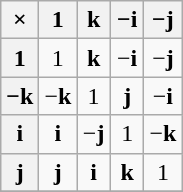<table class="wikitable" style="text-align:center">
<tr>
<th width=15>×</th>
<th width=15>1</th>
<th width=15><strong>k</strong></th>
<th width=15>−<strong>i</strong></th>
<th width=15>−<strong>j</strong></th>
</tr>
<tr>
<th>1</th>
<td>1</td>
<td><strong>k</strong></td>
<td>−<strong>i</strong></td>
<td>−<strong>j</strong></td>
</tr>
<tr>
<th>−<strong>k</strong></th>
<td>−<strong>k</strong></td>
<td>1</td>
<td><strong>j</strong></td>
<td>−<strong>i</strong></td>
</tr>
<tr>
<th><strong>i</strong></th>
<td><strong>i</strong></td>
<td>−<strong>j</strong></td>
<td>1</td>
<td>−<strong>k</strong></td>
</tr>
<tr>
<th><strong>j</strong></th>
<td><strong>j</strong></td>
<td><strong>i</strong></td>
<td><strong>k</strong></td>
<td>1</td>
</tr>
<tr>
</tr>
</table>
